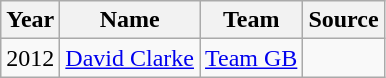<table class="wikitable">
<tr>
<th>Year</th>
<th>Name</th>
<th>Team</th>
<th>Source</th>
</tr>
<tr>
<td>2012</td>
<td><a href='#'>David Clarke</a></td>
<td> <a href='#'>Team GB</a></td>
<td></td>
</tr>
</table>
